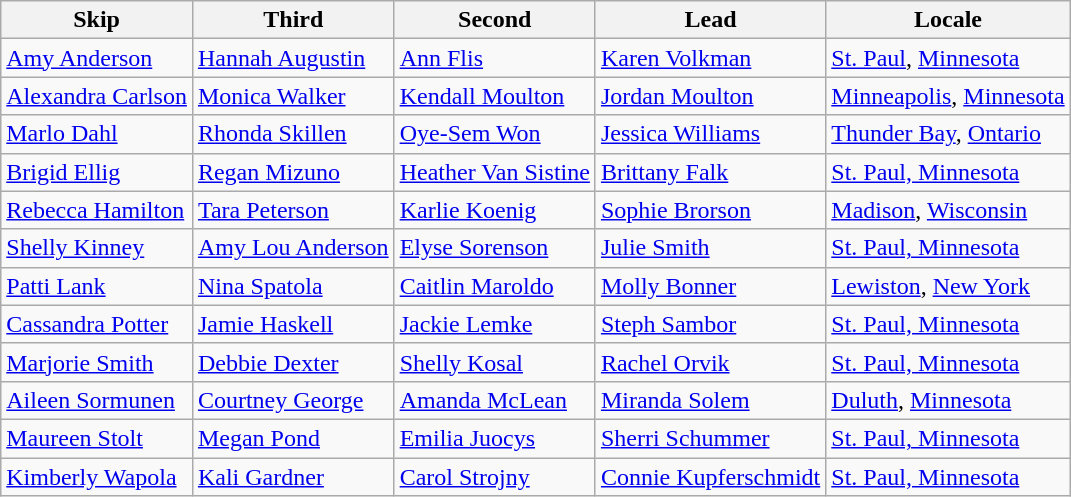<table class=wikitable>
<tr>
<th>Skip</th>
<th>Third</th>
<th>Second</th>
<th>Lead</th>
<th>Locale</th>
</tr>
<tr>
<td><a href='#'>Amy Anderson</a></td>
<td><a href='#'>Hannah Augustin</a></td>
<td><a href='#'>Ann Flis</a></td>
<td><a href='#'>Karen Volkman</a></td>
<td> <a href='#'>St. Paul</a>, <a href='#'>Minnesota</a></td>
</tr>
<tr>
<td><a href='#'>Alexandra Carlson</a></td>
<td><a href='#'>Monica Walker</a></td>
<td><a href='#'>Kendall Moulton</a></td>
<td><a href='#'>Jordan Moulton</a></td>
<td> <a href='#'>Minneapolis</a>, <a href='#'>Minnesota</a></td>
</tr>
<tr>
<td><a href='#'>Marlo Dahl</a></td>
<td><a href='#'>Rhonda Skillen</a></td>
<td><a href='#'>Oye-Sem Won</a></td>
<td><a href='#'>Jessica Williams</a></td>
<td> <a href='#'>Thunder Bay</a>, <a href='#'>Ontario</a></td>
</tr>
<tr>
<td><a href='#'>Brigid Ellig</a></td>
<td><a href='#'>Regan Mizuno</a></td>
<td><a href='#'>Heather Van Sistine</a></td>
<td><a href='#'>Brittany Falk</a></td>
<td> <a href='#'>St. Paul, Minnesota</a></td>
</tr>
<tr>
<td><a href='#'>Rebecca Hamilton</a></td>
<td><a href='#'>Tara Peterson</a></td>
<td><a href='#'>Karlie Koenig</a></td>
<td><a href='#'>Sophie Brorson</a></td>
<td> <a href='#'>Madison</a>, <a href='#'>Wisconsin</a></td>
</tr>
<tr>
<td><a href='#'>Shelly Kinney</a></td>
<td><a href='#'>Amy Lou Anderson</a></td>
<td><a href='#'>Elyse Sorenson</a></td>
<td><a href='#'>Julie Smith</a></td>
<td> <a href='#'>St. Paul, Minnesota</a></td>
</tr>
<tr>
<td><a href='#'>Patti Lank</a></td>
<td><a href='#'>Nina Spatola</a></td>
<td><a href='#'>Caitlin Maroldo</a></td>
<td><a href='#'>Molly Bonner</a></td>
<td> <a href='#'>Lewiston</a>, <a href='#'>New York</a></td>
</tr>
<tr>
<td><a href='#'>Cassandra Potter</a></td>
<td><a href='#'>Jamie Haskell</a></td>
<td><a href='#'>Jackie Lemke</a></td>
<td><a href='#'>Steph Sambor</a></td>
<td> <a href='#'>St. Paul, Minnesota</a></td>
</tr>
<tr>
<td><a href='#'>Marjorie Smith</a></td>
<td><a href='#'>Debbie Dexter</a></td>
<td><a href='#'>Shelly Kosal</a></td>
<td><a href='#'>Rachel Orvik</a></td>
<td> <a href='#'>St. Paul, Minnesota</a></td>
</tr>
<tr>
<td><a href='#'>Aileen Sormunen</a></td>
<td><a href='#'>Courtney George</a></td>
<td><a href='#'>Amanda McLean</a></td>
<td><a href='#'>Miranda Solem</a></td>
<td> <a href='#'>Duluth</a>, <a href='#'>Minnesota</a></td>
</tr>
<tr>
<td><a href='#'>Maureen Stolt</a></td>
<td><a href='#'>Megan Pond</a></td>
<td><a href='#'>Emilia Juocys</a></td>
<td><a href='#'>Sherri Schummer</a></td>
<td> <a href='#'>St. Paul, Minnesota</a></td>
</tr>
<tr>
<td><a href='#'>Kimberly Wapola</a></td>
<td><a href='#'>Kali Gardner</a></td>
<td><a href='#'>Carol Strojny</a></td>
<td><a href='#'>Connie Kupferschmidt</a></td>
<td> <a href='#'>St. Paul, Minnesota</a></td>
</tr>
</table>
